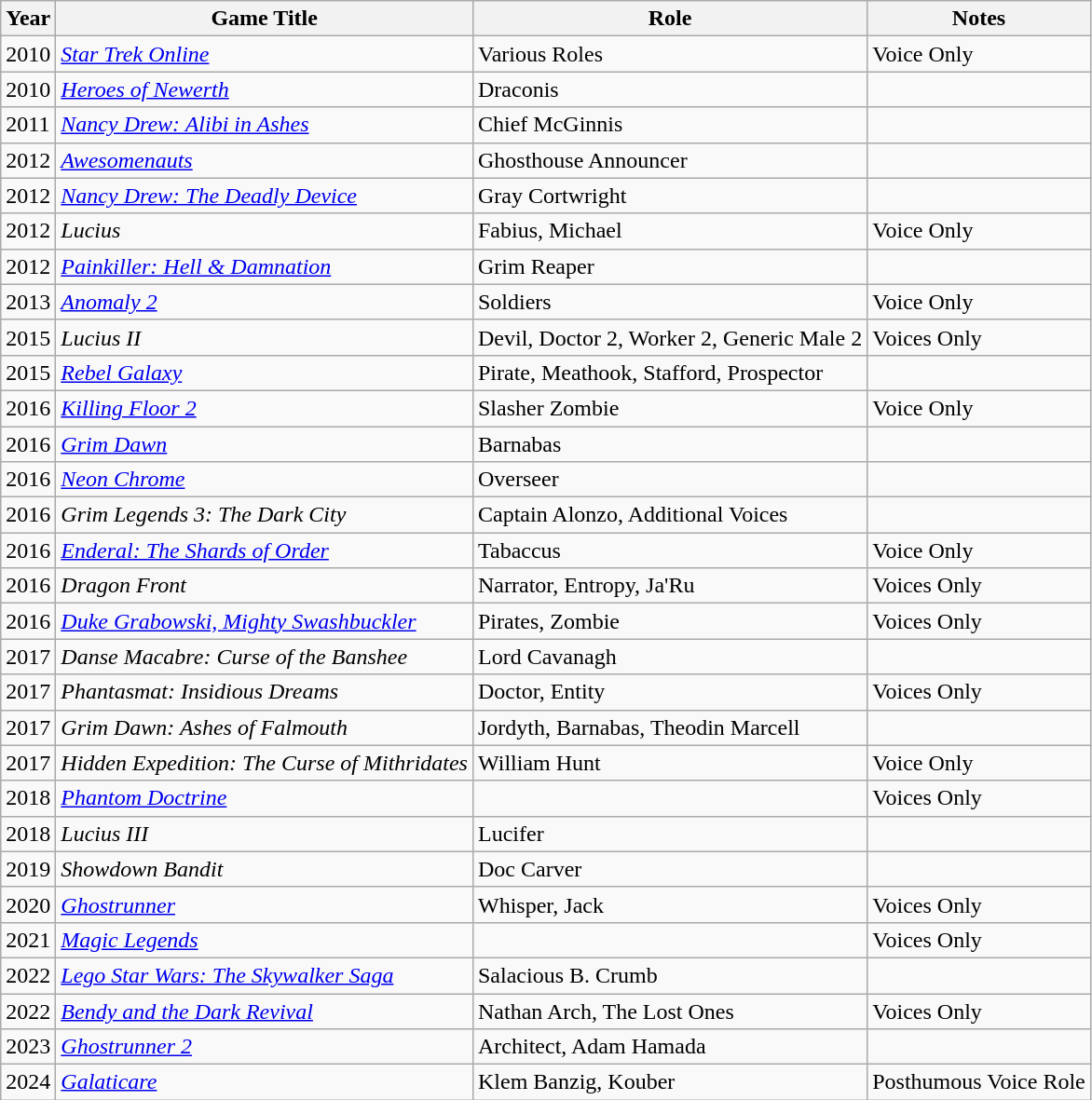<table class="wikitable sortable">
<tr>
<th>Year</th>
<th>Game Title</th>
<th>Role</th>
<th>Notes</th>
</tr>
<tr>
<td>2010</td>
<td><em><a href='#'>Star Trek Online</a></em></td>
<td>Various Roles</td>
<td>Voice Only</td>
</tr>
<tr>
<td>2010</td>
<td><em><a href='#'>Heroes of Newerth</a></em></td>
<td>Draconis</td>
<td></td>
</tr>
<tr>
<td>2011</td>
<td><em><a href='#'>Nancy Drew: Alibi in Ashes</a></em></td>
<td>Chief McGinnis</td>
<td></td>
</tr>
<tr>
<td>2012</td>
<td><em><a href='#'>Awesomenauts</a></em></td>
<td>Ghosthouse Announcer</td>
<td></td>
</tr>
<tr>
<td>2012</td>
<td><em><a href='#'>Nancy Drew: The Deadly Device</a></em></td>
<td>Gray Cortwright</td>
<td></td>
</tr>
<tr>
<td>2012</td>
<td><em>Lucius</em></td>
<td>Fabius, Michael</td>
<td>Voice Only</td>
</tr>
<tr>
<td>2012</td>
<td><em><a href='#'>Painkiller: Hell & Damnation</a></em></td>
<td>Grim Reaper</td>
<td></td>
</tr>
<tr>
<td>2013</td>
<td><em><a href='#'>Anomaly 2</a></em></td>
<td>Soldiers</td>
<td>Voice Only</td>
</tr>
<tr>
<td>2015</td>
<td><em>Lucius II</em></td>
<td>Devil, Doctor 2, Worker 2, Generic Male 2</td>
<td>Voices Only</td>
</tr>
<tr>
<td>2015</td>
<td><em><a href='#'>Rebel Galaxy</a></em></td>
<td>Pirate, Meathook, Stafford, Prospector</td>
<td></td>
</tr>
<tr>
<td>2016</td>
<td><em><a href='#'>Killing Floor 2</a></em></td>
<td>Slasher Zombie</td>
<td>Voice Only</td>
</tr>
<tr>
<td>2016</td>
<td><em><a href='#'>Grim Dawn</a></em></td>
<td>Barnabas</td>
<td></td>
</tr>
<tr>
<td>2016</td>
<td><em><a href='#'>Neon Chrome</a></em></td>
<td>Overseer</td>
<td></td>
</tr>
<tr>
<td>2016</td>
<td><em>Grim Legends 3: The Dark City</em></td>
<td>Captain Alonzo, Additional Voices</td>
<td></td>
</tr>
<tr>
<td>2016</td>
<td><em><a href='#'>Enderal: The Shards of Order</a></em></td>
<td>Tabaccus</td>
<td>Voice Only</td>
</tr>
<tr>
<td>2016</td>
<td><em>Dragon Front</em></td>
<td>Narrator, Entropy, Ja'Ru</td>
<td>Voices Only</td>
</tr>
<tr>
<td>2016</td>
<td><em><a href='#'>Duke Grabowski, Mighty Swashbuckler</a></em></td>
<td>Pirates, Zombie</td>
<td>Voices Only</td>
</tr>
<tr>
<td>2017</td>
<td><em>Danse Macabre: Curse of the Banshee</em></td>
<td>Lord Cavanagh</td>
<td></td>
</tr>
<tr>
<td>2017</td>
<td><em>Phantasmat: Insidious Dreams</em></td>
<td>Doctor, Entity</td>
<td>Voices Only</td>
</tr>
<tr>
<td>2017</td>
<td><em>Grim Dawn: Ashes of Falmouth</em></td>
<td>Jordyth, Barnabas, Theodin Marcell</td>
<td></td>
</tr>
<tr>
<td>2017</td>
<td><em>Hidden Expedition: The Curse of Mithridates</em></td>
<td>William Hunt</td>
<td>Voice Only</td>
</tr>
<tr>
<td>2018</td>
<td><em><a href='#'>Phantom Doctrine</a></em></td>
<td></td>
<td>Voices Only</td>
</tr>
<tr>
<td>2018</td>
<td><em>Lucius III</em></td>
<td>Lucifer</td>
<td></td>
</tr>
<tr>
<td>2019</td>
<td><em>Showdown Bandit</em></td>
<td>Doc Carver</td>
<td></td>
</tr>
<tr>
<td>2020</td>
<td><em><a href='#'>Ghostrunner</a></em></td>
<td>Whisper, Jack</td>
<td>Voices Only</td>
</tr>
<tr>
<td>2021</td>
<td><em><a href='#'>Magic Legends</a></em></td>
<td></td>
<td>Voices Only</td>
</tr>
<tr>
<td>2022</td>
<td><em><a href='#'>Lego Star Wars: The Skywalker Saga</a></em></td>
<td>Salacious B. Crumb</td>
<td></td>
</tr>
<tr>
<td>2022</td>
<td><em><a href='#'>Bendy and the Dark Revival</a></em></td>
<td>Nathan Arch, The Lost Ones</td>
<td>Voices Only</td>
</tr>
<tr>
<td>2023</td>
<td><em><a href='#'>Ghostrunner 2</a></em></td>
<td>Architect, Adam Hamada</td>
<td></td>
</tr>
<tr>
<td>2024</td>
<td><em><a href='#'>Galaticare</a></em></td>
<td>Klem Banzig, Kouber</td>
<td>Posthumous Voice Role</td>
</tr>
</table>
